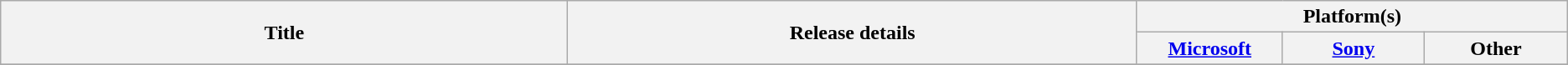<table class="wikitable plainrowheaders" style="text-align: center;">
<tr>
<th scope="col" rowspan="2" style="width: 30em;">Title</th>
<th scope="col" rowspan="2" style="width: 30em;">Release details</th>
<th scope="col" colspan="3">Platform(s)</th>
</tr>
<tr>
<th scope="col" style="width: 7em;"><a href='#'>Microsoft</a></th>
<th scope="col" style="width: 7em;"><a href='#'>Sony</a></th>
<th scope="col" style="width: 7em;">Other</th>
</tr>
<tr>
</tr>
</table>
